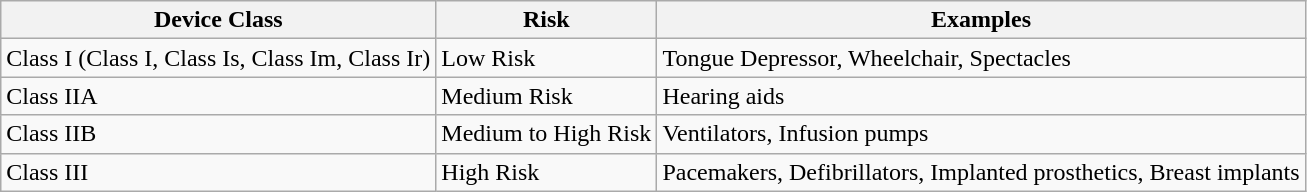<table class="wikitable">
<tr style="font-weight:bold; text-align:center; vertical-align:bottom;">
<th>Device   Class</th>
<th>Risk</th>
<th>Examples</th>
</tr>
<tr>
<td style="vertical-align:bottom;">Class I (Class I, Class Is, Class Im,   Class Ir)</td>
<td style="vertical-align:bottom;">Low Risk</td>
<td>Tongue Depressor, Wheelchair, Spectacles</td>
</tr>
<tr style="vertical-align:bottom;">
<td>Class IIA</td>
<td>Medium Risk</td>
<td>Hearing aids</td>
</tr>
<tr style="vertical-align:bottom;">
<td>Class IIB</td>
<td>Medium to High Risk</td>
<td>Ventilators, Infusion pumps</td>
</tr>
<tr style="vertical-align:bottom;">
<td>Class III</td>
<td>High Risk</td>
<td>Pacemakers, Defibrillators, Implanted prosthetics, Breast implants</td>
</tr>
</table>
